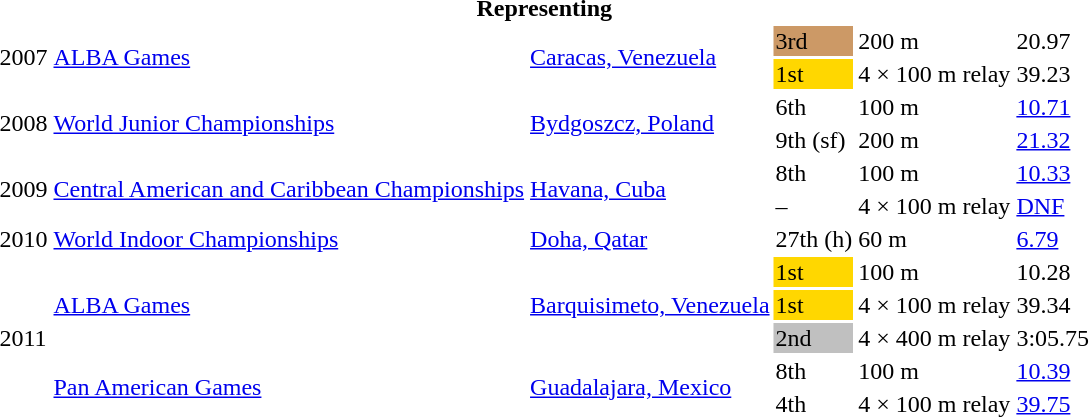<table>
<tr>
<th colspan="6">Representing </th>
</tr>
<tr>
<td rowspan=2>2007</td>
<td rowspan=2><a href='#'>ALBA Games</a></td>
<td rowspan=2><a href='#'>Caracas, Venezuela</a></td>
<td bgcolor=cc9966>3rd</td>
<td>200 m</td>
<td>20.97</td>
</tr>
<tr>
<td bgcolor=gold>1st</td>
<td>4 × 100 m relay</td>
<td>39.23</td>
</tr>
<tr>
<td rowspan=2>2008</td>
<td rowspan=2><a href='#'>World Junior Championships</a></td>
<td rowspan=2><a href='#'>Bydgoszcz, Poland</a></td>
<td>6th</td>
<td>100 m</td>
<td><a href='#'>10.71</a></td>
</tr>
<tr>
<td>9th (sf)</td>
<td>200 m</td>
<td><a href='#'>21.32</a></td>
</tr>
<tr>
<td rowspan=2>2009</td>
<td rowspan=2><a href='#'>Central American and Caribbean Championships</a></td>
<td rowspan=2><a href='#'>Havana, Cuba</a></td>
<td>8th</td>
<td>100 m</td>
<td><a href='#'>10.33</a></td>
</tr>
<tr>
<td>–</td>
<td>4 × 100 m relay</td>
<td><a href='#'>DNF</a></td>
</tr>
<tr>
<td>2010</td>
<td><a href='#'>World Indoor Championships</a></td>
<td><a href='#'>Doha, Qatar</a></td>
<td>27th (h)</td>
<td>60 m</td>
<td><a href='#'>6.79</a></td>
</tr>
<tr>
<td rowspan=5>2011</td>
<td rowspan=3><a href='#'>ALBA Games</a></td>
<td rowspan=3><a href='#'>Barquisimeto, Venezuela</a></td>
<td bgcolor=gold>1st</td>
<td>100 m</td>
<td>10.28</td>
</tr>
<tr>
<td bgcolor=gold>1st</td>
<td>4 × 100 m relay</td>
<td>39.34</td>
</tr>
<tr>
<td bgcolor=silver>2nd</td>
<td>4 × 400 m relay</td>
<td>3:05.75</td>
</tr>
<tr>
<td rowspan=2><a href='#'>Pan American Games</a></td>
<td rowspan=2><a href='#'>Guadalajara, Mexico</a></td>
<td>8th</td>
<td>100 m</td>
<td><a href='#'>10.39</a></td>
</tr>
<tr>
<td>4th</td>
<td>4 × 100 m relay</td>
<td><a href='#'>39.75</a></td>
</tr>
</table>
